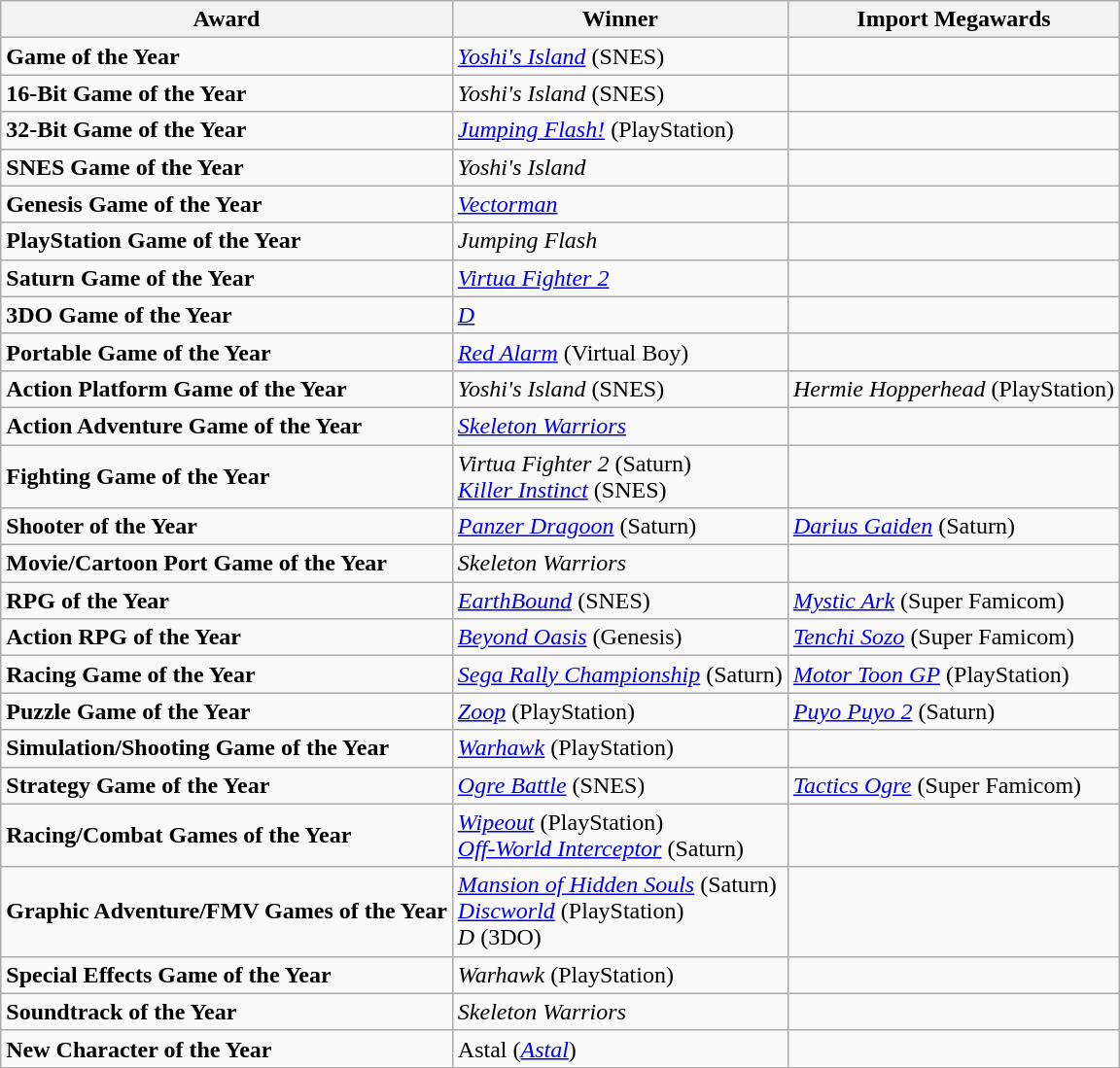<table class="wikitable collapsible collapsed">
<tr>
<th>Award</th>
<th>Winner</th>
<th>Import Megawards</th>
</tr>
<tr>
<td><strong>Game of the Year</strong></td>
<td><em><a href='#'>Yoshi's Island</a></em> (SNES)</td>
<td></td>
</tr>
<tr>
<td><strong>16-Bit Game of the Year</strong></td>
<td><em>Yoshi's Island</em> (SNES)</td>
<td></td>
</tr>
<tr>
<td><strong>32-Bit Game of the Year</strong></td>
<td><em><a href='#'>Jumping Flash!</a></em> (PlayStation)</td>
<td></td>
</tr>
<tr>
<td><strong>SNES Game of the Year</strong></td>
<td><em>Yoshi's Island</em></td>
<td></td>
</tr>
<tr>
<td><strong>Genesis Game of the Year</strong></td>
<td><em><a href='#'>Vectorman</a></em></td>
<td></td>
</tr>
<tr>
<td><strong>PlayStation Game of the Year</strong></td>
<td><em>Jumping Flash</em></td>
<td></td>
</tr>
<tr>
<td><strong>Saturn Game of the Year</strong></td>
<td><em><a href='#'>Virtua Fighter 2</a></em></td>
<td></td>
</tr>
<tr>
<td><strong>3DO Game of the Year</strong></td>
<td><em><a href='#'>D</a></em></td>
<td></td>
</tr>
<tr>
<td><strong>Portable Game of the Year</strong></td>
<td><em><a href='#'>Red Alarm</a></em> (Virtual Boy)</td>
<td></td>
</tr>
<tr>
<td><strong>Action Platform Game of the Year</strong></td>
<td><em>Yoshi's Island</em> (SNES)</td>
<td><em>Hermie Hopperhead</em> (PlayStation)</td>
</tr>
<tr>
<td><strong>Action Adventure Game of the Year</strong></td>
<td><em><a href='#'>Skeleton Warriors</a></em></td>
<td></td>
</tr>
<tr>
<td><strong>Fighting Game of the Year</strong></td>
<td><em>Virtua Fighter 2</em> (Saturn) <br> <em><a href='#'>Killer Instinct</a></em> (SNES)</td>
<td></td>
</tr>
<tr>
<td><strong>Shooter of the Year</strong></td>
<td><em><a href='#'>Panzer Dragoon</a></em> (Saturn)</td>
<td><em><a href='#'>Darius Gaiden</a></em> (Saturn)</td>
</tr>
<tr>
<td><strong>Movie/Cartoon Port Game of the Year</strong></td>
<td><em>Skeleton Warriors</em></td>
<td></td>
</tr>
<tr>
<td><strong>RPG of the Year</strong></td>
<td><em><a href='#'>EarthBound</a></em> (SNES)</td>
<td><em><a href='#'>Mystic Ark</a></em> (Super Famicom)</td>
</tr>
<tr>
<td><strong>Action RPG of the Year</strong></td>
<td><em><a href='#'>Beyond Oasis</a></em> (Genesis)</td>
<td><em><a href='#'>Tenchi Sozo</a></em> (Super Famicom)</td>
</tr>
<tr>
<td><strong>Racing Game of the Year</strong></td>
<td><em><a href='#'>Sega Rally Championship</a></em> (Saturn)</td>
<td><em><a href='#'>Motor Toon GP</a></em> (PlayStation)</td>
</tr>
<tr>
<td><strong>Puzzle Game of the Year</strong></td>
<td><em><a href='#'>Zoop</a></em> (PlayStation)</td>
<td><em><a href='#'>Puyo Puyo 2</a></em> (Saturn)</td>
</tr>
<tr>
<td><strong>Simulation/Shooting Game of the Year</strong></td>
<td><em><a href='#'>Warhawk</a></em> (PlayStation)</td>
<td></td>
</tr>
<tr>
<td><strong>Strategy Game of the Year</strong></td>
<td><em><a href='#'>Ogre Battle</a></em> (SNES)</td>
<td><em><a href='#'>Tactics Ogre</a></em> (Super Famicom)</td>
</tr>
<tr>
<td><strong>Racing/Combat Games of the Year</strong></td>
<td><em><a href='#'>Wipeout</a></em> (PlayStation) <br> <em><a href='#'>Off-World Interceptor</a></em> (Saturn)</td>
<td></td>
</tr>
<tr>
<td><strong>Graphic Adventure/FMV Games of the Year</strong></td>
<td><em><a href='#'>Mansion of Hidden Souls</a></em> (Saturn) <br> <em><a href='#'>Discworld</a></em> (PlayStation) <br> <em>D</em> (3DO)</td>
<td></td>
</tr>
<tr>
<td><strong>Special Effects Game of the Year</strong></td>
<td><em>Warhawk</em> (PlayStation)</td>
<td></td>
</tr>
<tr>
<td><strong>Soundtrack of the Year</strong></td>
<td><em>Skeleton Warriors</em></td>
<td></td>
</tr>
<tr>
<td><strong>New Character of the Year</strong></td>
<td>Astal (<em><a href='#'>Astal</a></em>)</td>
<td></td>
</tr>
</table>
